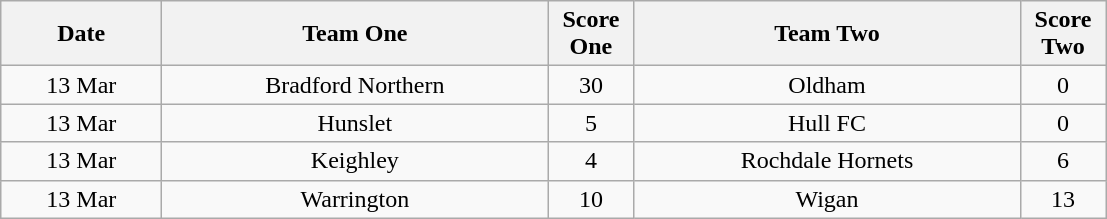<table class="wikitable" style="text-align: center">
<tr>
<th width=100>Date</th>
<th width=250>Team One</th>
<th width=50>Score One</th>
<th width=250>Team Two</th>
<th width=50>Score Two</th>
</tr>
<tr>
<td>13 Mar</td>
<td>Bradford Northern</td>
<td>30</td>
<td>Oldham</td>
<td>0</td>
</tr>
<tr>
<td>13 Mar</td>
<td>Hunslet</td>
<td>5</td>
<td>Hull FC</td>
<td>0</td>
</tr>
<tr>
<td>13 Mar</td>
<td>Keighley</td>
<td>4</td>
<td>Rochdale Hornets</td>
<td>6</td>
</tr>
<tr>
<td>13 Mar</td>
<td>Warrington</td>
<td>10</td>
<td>Wigan</td>
<td>13</td>
</tr>
</table>
